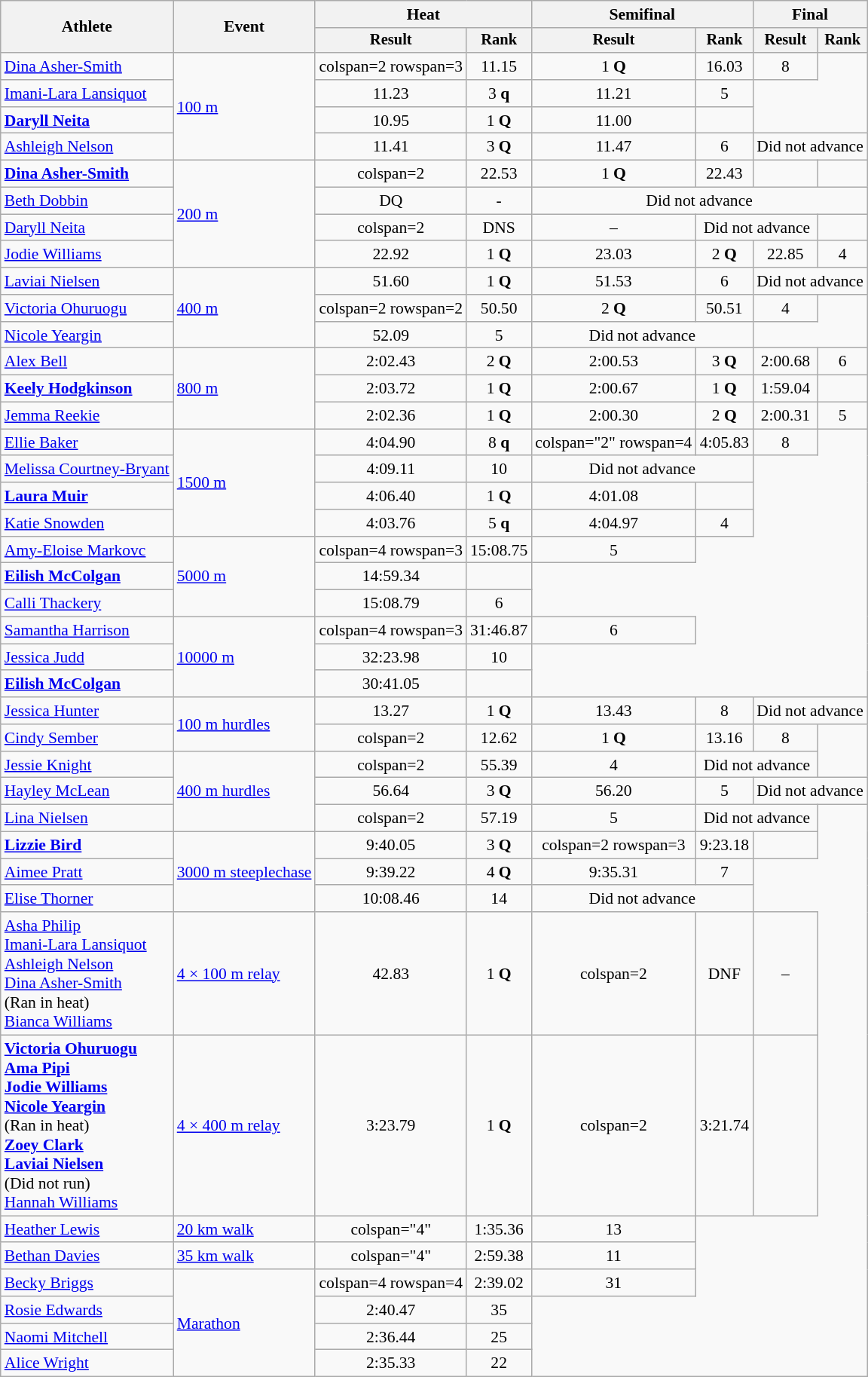<table class="wikitable" style="font-size:90%">
<tr>
<th rowspan=2>Athlete</th>
<th rowspan=2>Event</th>
<th colspan=2>Heat</th>
<th colspan=2>Semifinal</th>
<th colspan=2>Final</th>
</tr>
<tr style="font-size:95%">
<th>Result</th>
<th>Rank</th>
<th>Result</th>
<th>Rank</th>
<th>Result</th>
<th>Rank</th>
</tr>
<tr align=center>
<td align=left><a href='#'>Dina Asher-Smith</a></td>
<td style="text-align:left;" rowspan="4"><a href='#'>100 m</a></td>
<td>colspan=2 rowspan=3 </td>
<td>11.15</td>
<td>1 <strong>Q</strong></td>
<td>16.03</td>
<td>8</td>
</tr>
<tr align=center>
<td align=left><a href='#'>Imani-Lara Lansiquot</a></td>
<td>11.23</td>
<td>3 <strong>q</strong></td>
<td>11.21</td>
<td>5</td>
</tr>
<tr align=center>
<td align=left><strong><a href='#'>Daryll Neita</a></strong></td>
<td>10.95</td>
<td>1 <strong>Q</strong></td>
<td>11.00</td>
<td></td>
</tr>
<tr align=center>
<td align=left><a href='#'>Ashleigh Nelson</a></td>
<td>11.41</td>
<td>3 <strong>Q</strong></td>
<td>11.47</td>
<td>6</td>
<td colspan=2>Did not advance</td>
</tr>
<tr align=center>
<td align=left><strong><a href='#'>Dina Asher-Smith</a></strong></td>
<td style="text-align:left;" rowspan="4"><a href='#'>200 m</a></td>
<td>colspan=2 </td>
<td>22.53</td>
<td>1 <strong>Q</strong></td>
<td>22.43</td>
<td></td>
</tr>
<tr align=center>
<td align=left><a href='#'>Beth Dobbin</a></td>
<td>DQ</td>
<td>-</td>
<td colspan=4>Did not advance</td>
</tr>
<tr align=center>
<td align=left><a href='#'>Daryll Neita</a></td>
<td>colspan=2 </td>
<td>DNS</td>
<td>–</td>
<td colspan=2>Did not advance</td>
</tr>
<tr align=center>
<td align=left><a href='#'>Jodie Williams</a></td>
<td>22.92</td>
<td>1 <strong>Q</strong></td>
<td>23.03</td>
<td>2 <strong>Q</strong></td>
<td>22.85</td>
<td>4</td>
</tr>
<tr align=center>
<td align=left><a href='#'>Laviai Nielsen</a></td>
<td style="text-align:left;" rowspan="3"><a href='#'>400 m</a></td>
<td>51.60</td>
<td>1 <strong>Q</strong></td>
<td>51.53</td>
<td>6</td>
<td colspan=2>Did not advance</td>
</tr>
<tr align=center>
<td align=left><a href='#'>Victoria Ohuruogu</a></td>
<td>colspan=2 rowspan=2 </td>
<td>50.50</td>
<td>2 <strong>Q</strong></td>
<td>50.51</td>
<td>4</td>
</tr>
<tr align=center>
<td align=left><a href='#'>Nicole Yeargin</a></td>
<td>52.09</td>
<td>5</td>
<td colspan=2>Did not advance</td>
</tr>
<tr align=center>
<td align=left><a href='#'>Alex Bell</a></td>
<td style="text-align:left;" rowspan="3"><a href='#'>800 m</a></td>
<td>2:02.43</td>
<td>2 <strong>Q</strong></td>
<td>2:00.53</td>
<td>3 <strong>Q</strong></td>
<td>2:00.68</td>
<td>6</td>
</tr>
<tr align=center>
<td align=left><strong><a href='#'>Keely Hodgkinson</a></strong></td>
<td>2:03.72</td>
<td>1 <strong>Q</strong></td>
<td>2:00.67</td>
<td>1 <strong>Q</strong></td>
<td>1:59.04</td>
<td></td>
</tr>
<tr align=center>
<td align=left><a href='#'>Jemma Reekie</a></td>
<td>2:02.36</td>
<td>1 <strong>Q</strong></td>
<td>2:00.30</td>
<td>2 <strong>Q</strong></td>
<td>2:00.31</td>
<td>5</td>
</tr>
<tr align=center>
<td align=left><a href='#'>Ellie Baker</a></td>
<td style="text-align:left;" rowspan="4"><a href='#'>1500 m</a></td>
<td>4:04.90</td>
<td>8 <strong>q</strong></td>
<td>colspan="2" rowspan=4 </td>
<td>4:05.83</td>
<td>8</td>
</tr>
<tr align=center>
<td align=left><a href='#'>Melissa Courtney-Bryant</a></td>
<td>4:09.11</td>
<td>10</td>
<td colspan=2>Did not advance</td>
</tr>
<tr align=center>
<td align=left><strong><a href='#'>Laura Muir</a></strong></td>
<td>4:06.40</td>
<td>1 <strong>Q</strong></td>
<td>4:01.08</td>
<td></td>
</tr>
<tr align=center>
<td align=left><a href='#'>Katie Snowden</a></td>
<td>4:03.76</td>
<td>5 <strong>q</strong></td>
<td>4:04.97</td>
<td>4</td>
</tr>
<tr align=center>
<td align=left><a href='#'>Amy-Eloise Markovc</a></td>
<td style="text-align:left;" rowspan="3"><a href='#'>5000 m</a></td>
<td>colspan=4 rowspan=3 </td>
<td>15:08.75</td>
<td>5</td>
</tr>
<tr align=center>
<td align=left><strong><a href='#'>Eilish McColgan</a></strong></td>
<td>14:59.34</td>
<td></td>
</tr>
<tr align=center>
<td align=left><a href='#'>Calli Thackery</a></td>
<td>15:08.79</td>
<td>6</td>
</tr>
<tr align=center>
<td align=left><a href='#'>Samantha Harrison</a></td>
<td align=left rowspan=3><a href='#'>10000 m</a></td>
<td>colspan=4 rowspan=3 </td>
<td>31:46.87</td>
<td>6</td>
</tr>
<tr align=center>
<td align=left><a href='#'>Jessica Judd</a></td>
<td>32:23.98</td>
<td>10</td>
</tr>
<tr align=center>
<td align=left><strong><a href='#'>Eilish McColgan</a></strong></td>
<td>30:41.05</td>
<td></td>
</tr>
<tr align=center>
<td align=left><a href='#'>Jessica Hunter</a></td>
<td style="text-align:left;" rowspan="2"><a href='#'>100 m hurdles</a></td>
<td>13.27</td>
<td>1 <strong>Q</strong></td>
<td>13.43</td>
<td>8</td>
<td colspan=2>Did not advance</td>
</tr>
<tr align=center>
<td align=left><a href='#'>Cindy Sember</a></td>
<td>colspan=2 </td>
<td>12.62</td>
<td>1 <strong>Q</strong></td>
<td>13.16</td>
<td>8</td>
</tr>
<tr align=center>
<td align=left><a href='#'>Jessie Knight</a></td>
<td style="text-align:left;" rowspan="3"><a href='#'>400 m hurdles</a></td>
<td>colspan=2 </td>
<td>55.39</td>
<td>4</td>
<td colspan=2>Did not advance</td>
</tr>
<tr align=center>
<td align=left><a href='#'>Hayley McLean</a></td>
<td>56.64</td>
<td>3 <strong>Q</strong></td>
<td>56.20</td>
<td>5</td>
<td colspan=2>Did not advance</td>
</tr>
<tr align=center>
<td align=left><a href='#'>Lina Nielsen</a></td>
<td>colspan=2 </td>
<td>57.19</td>
<td>5</td>
<td colspan=2>Did not advance</td>
</tr>
<tr align=center>
<td align=left><strong><a href='#'>Lizzie Bird</a></strong></td>
<td style="text-align:left;" rowspan="3"><a href='#'>3000 m steeplechase</a></td>
<td>9:40.05</td>
<td>3 <strong>Q</strong></td>
<td>colspan=2 rowspan=3 </td>
<td>9:23.18</td>
<td></td>
</tr>
<tr align=center>
<td align=left><a href='#'>Aimee Pratt</a></td>
<td>9:39.22</td>
<td>4 <strong>Q</strong></td>
<td>9:35.31</td>
<td>7</td>
</tr>
<tr align=center>
<td align=left><a href='#'>Elise Thorner</a></td>
<td>10:08.46</td>
<td>14</td>
<td colspan=2>Did not advance</td>
</tr>
<tr align=center>
<td align=left><a href='#'>Asha Philip</a><br><a href='#'>Imani-Lara Lansiquot</a><br><a href='#'>Ashleigh Nelson</a><br><a href='#'>Dina Asher-Smith</a><br>(Ran in heat)<br><a href='#'>Bianca Williams</a></td>
<td align=left><a href='#'>4 × 100 m relay</a></td>
<td>42.83</td>
<td>1 <strong>Q</strong></td>
<td>colspan=2 </td>
<td>DNF</td>
<td>–</td>
</tr>
<tr align=center>
<td align=left><strong><a href='#'>Victoria Ohuruogu</a> <br><a href='#'>Ama Pipi</a><br><a href='#'>Jodie Williams</a><br><a href='#'>Nicole Yeargin</a></strong><br>(Ran in heat)<br><strong><a href='#'>Zoey Clark</a><br><a href='#'>Laviai Nielsen</a></strong><br>(Did not run)<br><a href='#'>Hannah Williams</a></td>
<td align=left><a href='#'>4 × 400 m relay</a></td>
<td>3:23.79</td>
<td>1 <strong>Q</strong></td>
<td>colspan=2 </td>
<td>3:21.74</td>
<td></td>
</tr>
<tr align=center>
<td align=left><a href='#'>Heather Lewis</a></td>
<td style="text-align:left;"><a href='#'>20 km walk</a></td>
<td>colspan="4" </td>
<td>1:35.36</td>
<td>13</td>
</tr>
<tr align=center>
<td align=left><a href='#'>Bethan Davies</a></td>
<td style="text-align:left;"><a href='#'>35 km walk</a></td>
<td>colspan="4" </td>
<td>2:59.38</td>
<td>11</td>
</tr>
<tr align=center>
<td align=left><a href='#'>Becky Briggs</a></td>
<td style="text-align:left;" rowspan="4"><a href='#'>Marathon</a></td>
<td>colspan=4 rowspan=4 </td>
<td>2:39.02</td>
<td>31</td>
</tr>
<tr align=center>
<td align=left><a href='#'>Rosie Edwards</a></td>
<td>2:40.47</td>
<td>35</td>
</tr>
<tr align=center>
<td align=left><a href='#'>Naomi Mitchell</a></td>
<td>2:36.44</td>
<td>25</td>
</tr>
<tr align=center>
<td align=left><a href='#'>Alice Wright</a></td>
<td>2:35.33</td>
<td>22</td>
</tr>
</table>
